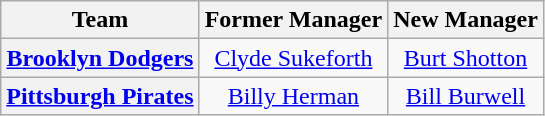<table class="wikitable plainrowheaders" style="text-align:center;">
<tr>
<th>Team</th>
<th>Former Manager</th>
<th>New Manager</th>
</tr>
<tr>
<th scope="row" style="text-align:center;"><a href='#'>Brooklyn Dodgers</a></th>
<td><a href='#'>Clyde Sukeforth</a></td>
<td><a href='#'>Burt Shotton</a></td>
</tr>
<tr>
<th scope="row" style="text-align:center;"><a href='#'>Pittsburgh Pirates</a></th>
<td><a href='#'>Billy Herman</a></td>
<td><a href='#'>Bill Burwell</a></td>
</tr>
</table>
